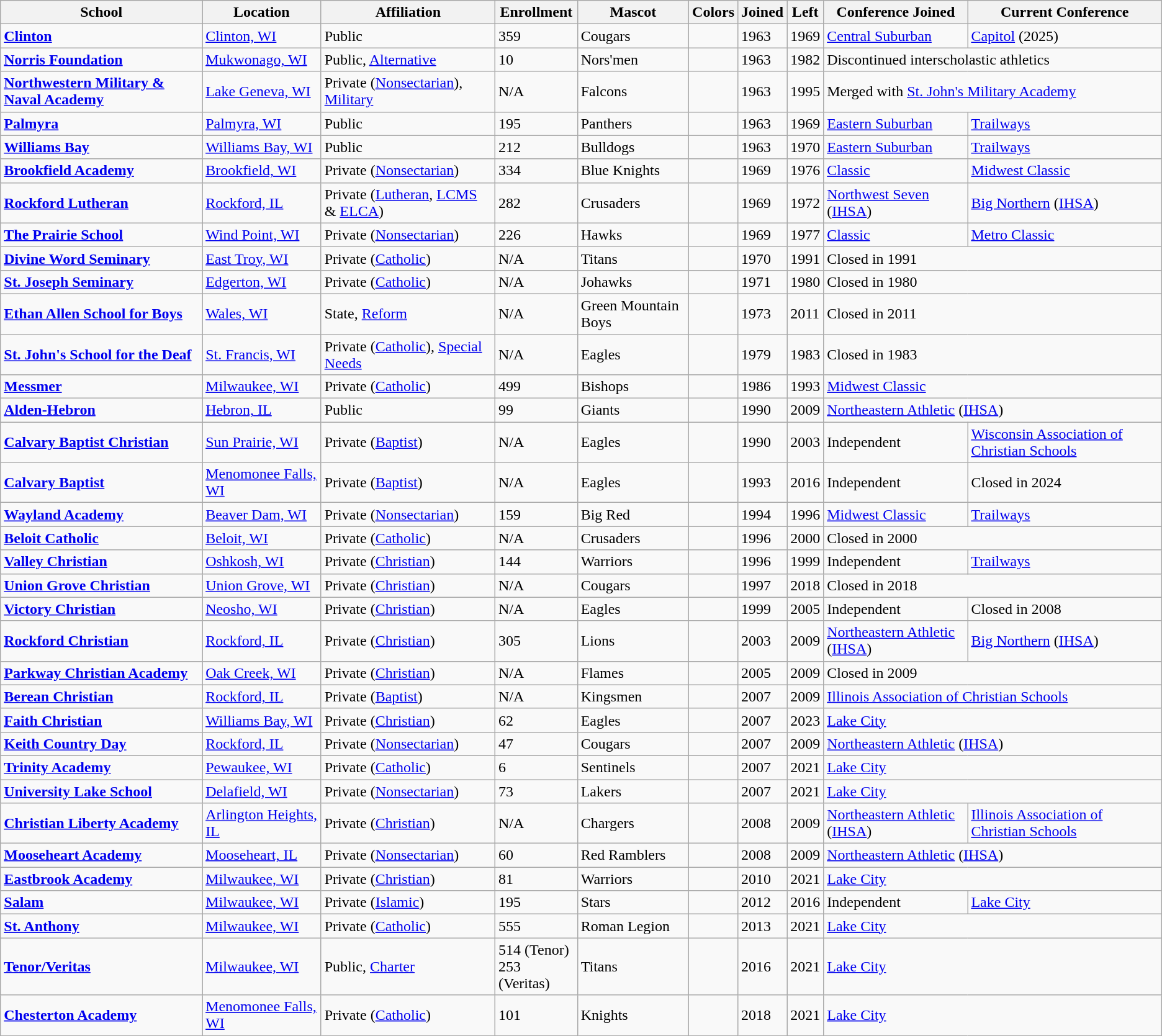<table class="wikitable sortable">
<tr>
<th>School</th>
<th>Location</th>
<th>Affiliation</th>
<th>Enrollment</th>
<th>Mascot</th>
<th>Colors</th>
<th>Joined</th>
<th>Left</th>
<th>Conference Joined</th>
<th>Current Conference</th>
</tr>
<tr>
<td><a href='#'><strong>Clinton</strong></a></td>
<td><a href='#'>Clinton, WI</a></td>
<td>Public</td>
<td>359</td>
<td>Cougars</td>
<td> </td>
<td>1963</td>
<td>1969</td>
<td><a href='#'>Central Suburban</a></td>
<td><a href='#'>Capitol</a> (2025)</td>
</tr>
<tr>
<td><a href='#'><strong>Norris Foundation</strong></a></td>
<td><a href='#'>Mukwonago, WI</a></td>
<td>Public, <a href='#'>Alternative</a></td>
<td>10</td>
<td>Nors'men</td>
<td> </td>
<td>1963</td>
<td>1982</td>
<td colspan="2">Discontinued interscholastic athletics</td>
</tr>
<tr>
<td><a href='#'><strong>Northwestern Military & Naval Academy</strong></a></td>
<td><a href='#'>Lake Geneva, WI</a></td>
<td>Private (<a href='#'>Nonsectarian</a>), <a href='#'>Military</a></td>
<td>N/A</td>
<td>Falcons</td>
<td> </td>
<td>1963</td>
<td>1995</td>
<td colspan="2">Merged with <a href='#'>St. John's Military Academy</a></td>
</tr>
<tr>
<td><a href='#'><strong>Palmyra</strong></a></td>
<td><a href='#'>Palmyra, WI</a></td>
<td>Public</td>
<td>195</td>
<td>Panthers</td>
<td> </td>
<td>1963</td>
<td>1969</td>
<td><a href='#'>Eastern Suburban</a></td>
<td><a href='#'>Trailways</a></td>
</tr>
<tr>
<td><a href='#'><strong>Williams Bay</strong></a></td>
<td><a href='#'>Williams Bay, WI</a></td>
<td>Public</td>
<td>212</td>
<td>Bulldogs</td>
<td> </td>
<td>1963</td>
<td>1970</td>
<td><a href='#'>Eastern Suburban</a></td>
<td><a href='#'>Trailways</a></td>
</tr>
<tr>
<td><a href='#'><strong>Brookfield Academy</strong></a></td>
<td><a href='#'>Brookfield, WI</a></td>
<td>Private (<a href='#'>Nonsectarian</a>)</td>
<td>334</td>
<td>Blue Knights</td>
<td> </td>
<td>1969</td>
<td>1976</td>
<td><a href='#'>Classic</a></td>
<td><a href='#'>Midwest Classic</a></td>
</tr>
<tr>
<td><a href='#'><strong>Rockford Lutheran</strong></a></td>
<td><a href='#'>Rockford, IL</a></td>
<td>Private (<a href='#'>Lutheran</a>, <a href='#'>LCMS</a> & <a href='#'>ELCA</a>)</td>
<td>282</td>
<td>Crusaders</td>
<td> </td>
<td>1969</td>
<td>1972</td>
<td><a href='#'>Northwest Seven</a> (<a href='#'>IHSA</a>)</td>
<td><a href='#'>Big Northern</a> (<a href='#'>IHSA</a>)</td>
</tr>
<tr>
<td><a href='#'><strong>The Prairie School</strong></a></td>
<td><a href='#'>Wind Point, WI</a></td>
<td>Private (<a href='#'>Nonsectarian</a>)</td>
<td>226</td>
<td>Hawks</td>
<td> </td>
<td>1969</td>
<td>1977</td>
<td><a href='#'>Classic</a></td>
<td><a href='#'>Metro Classic</a></td>
</tr>
<tr>
<td><a href='#'><strong>Divine Word Seminary</strong></a></td>
<td><a href='#'>East Troy, WI</a></td>
<td>Private (<a href='#'>Catholic</a>)</td>
<td>N/A</td>
<td>Titans</td>
<td> </td>
<td>1970</td>
<td>1991</td>
<td colspan="2">Closed in 1991</td>
</tr>
<tr>
<td><a href='#'><strong>St. Joseph Seminary</strong></a></td>
<td><a href='#'>Edgerton, WI</a></td>
<td>Private (<a href='#'>Catholic</a>)</td>
<td>N/A</td>
<td>Johawks</td>
<td> </td>
<td>1971</td>
<td>1980</td>
<td colspan="2">Closed in 1980</td>
</tr>
<tr>
<td><a href='#'><strong>Ethan Allen School for Boys</strong></a></td>
<td><a href='#'>Wales, WI</a></td>
<td>State, <a href='#'>Reform</a></td>
<td>N/A</td>
<td>Green Mountain Boys</td>
<td> </td>
<td>1973</td>
<td>2011</td>
<td colspan="2">Closed in 2011</td>
</tr>
<tr>
<td><a href='#'><strong>St. John's School for the Deaf</strong></a></td>
<td><a href='#'>St. Francis, WI</a></td>
<td>Private (<a href='#'>Catholic</a>), <a href='#'>Special Needs</a></td>
<td>N/A</td>
<td>Eagles</td>
<td> </td>
<td>1979</td>
<td>1983</td>
<td colspan="2">Closed in 1983</td>
</tr>
<tr>
<td><a href='#'><strong>Messmer</strong></a></td>
<td><a href='#'>Milwaukee, WI</a></td>
<td>Private (<a href='#'>Catholic</a>)</td>
<td>499</td>
<td>Bishops</td>
<td> </td>
<td>1986</td>
<td>1993</td>
<td colspan="2"><a href='#'>Midwest Classic</a></td>
</tr>
<tr>
<td><a href='#'><strong>Alden-Hebron</strong></a></td>
<td><a href='#'>Hebron, IL</a></td>
<td>Public</td>
<td>99</td>
<td>Giants</td>
<td> </td>
<td>1990</td>
<td>2009</td>
<td colspan="2"><a href='#'>Northeastern Athletic</a> (<a href='#'>IHSA</a>)</td>
</tr>
<tr>
<td><a href='#'><strong>Calvary Baptist Christian</strong></a></td>
<td><a href='#'>Sun Prairie, WI</a></td>
<td>Private (<a href='#'>Baptist</a>)</td>
<td>N/A</td>
<td>Eagles</td>
<td> </td>
<td>1990</td>
<td>2003</td>
<td>Independent</td>
<td><a href='#'>Wisconsin Association of Christian Schools</a></td>
</tr>
<tr>
<td><a href='#'><strong>Calvary Baptist</strong></a></td>
<td><a href='#'>Menomonee Falls, WI</a></td>
<td>Private (<a href='#'>Baptist</a>)</td>
<td>N/A</td>
<td>Eagles</td>
<td> </td>
<td>1993</td>
<td>2016</td>
<td>Independent</td>
<td>Closed in 2024</td>
</tr>
<tr>
<td><a href='#'><strong>Wayland Academy</strong></a></td>
<td><a href='#'>Beaver Dam, WI</a></td>
<td>Private (<a href='#'>Nonsectarian</a>)</td>
<td>159</td>
<td>Big Red</td>
<td> </td>
<td>1994</td>
<td>1996</td>
<td><a href='#'>Midwest Classic</a></td>
<td><a href='#'>Trailways</a></td>
</tr>
<tr>
<td><a href='#'><strong>Beloit Catholic</strong></a></td>
<td><a href='#'>Beloit, WI</a></td>
<td>Private (<a href='#'>Catholic</a>)</td>
<td>N/A</td>
<td>Crusaders</td>
<td> </td>
<td>1996</td>
<td>2000</td>
<td colspan="2">Closed in 2000</td>
</tr>
<tr>
<td><a href='#'><strong>Valley Christian</strong></a></td>
<td><a href='#'>Oshkosh, WI</a></td>
<td>Private (<a href='#'>Christian</a>)</td>
<td>144</td>
<td>Warriors</td>
<td> </td>
<td>1996</td>
<td>1999</td>
<td>Independent</td>
<td><a href='#'>Trailways</a></td>
</tr>
<tr>
<td><a href='#'><strong>Union Grove Christian</strong></a></td>
<td><a href='#'>Union Grove, WI</a></td>
<td>Private (<a href='#'>Christian</a>)</td>
<td>N/A</td>
<td>Cougars</td>
<td> </td>
<td>1997</td>
<td>2018</td>
<td colspan="2">Closed in 2018</td>
</tr>
<tr>
<td><a href='#'><strong>Victory Christian</strong></a></td>
<td><a href='#'>Neosho, WI</a></td>
<td>Private (<a href='#'>Christian</a>)</td>
<td>N/A</td>
<td>Eagles</td>
<td> </td>
<td>1999</td>
<td>2005</td>
<td>Independent</td>
<td>Closed in 2008</td>
</tr>
<tr>
<td><a href='#'><strong>Rockford Christian</strong></a></td>
<td><a href='#'>Rockford, IL</a></td>
<td>Private (<a href='#'>Christian</a>)</td>
<td>305</td>
<td>Lions</td>
<td> </td>
<td>2003</td>
<td>2009</td>
<td><a href='#'>Northeastern Athletic</a> (<a href='#'>IHSA</a>)</td>
<td><a href='#'>Big Northern</a> (<a href='#'>IHSA</a>)</td>
</tr>
<tr>
<td><a href='#'><strong>Parkway Christian Academy</strong></a></td>
<td><a href='#'>Oak Creek, WI</a></td>
<td>Private (<a href='#'>Christian</a>)</td>
<td>N/A</td>
<td>Flames</td>
<td> </td>
<td>2005</td>
<td>2009</td>
<td colspan="2">Closed in 2009</td>
</tr>
<tr>
<td><a href='#'><strong>Berean Christian</strong></a></td>
<td><a href='#'>Rockford, IL</a></td>
<td>Private (<a href='#'>Baptist</a>)</td>
<td>N/A</td>
<td>Kingsmen</td>
<td> </td>
<td>2007</td>
<td>2009</td>
<td colspan="2"><a href='#'>Illinois Association of Christian Schools</a></td>
</tr>
<tr>
<td><a href='#'><strong>Faith Christian</strong></a></td>
<td><a href='#'>Williams Bay, WI</a></td>
<td>Private (<a href='#'>Christian</a>)</td>
<td>62</td>
<td>Eagles</td>
<td> </td>
<td>2007</td>
<td>2023</td>
<td colspan="2"><a href='#'>Lake City</a></td>
</tr>
<tr>
<td><a href='#'><strong>Keith Country Day</strong></a></td>
<td><a href='#'>Rockford, IL</a></td>
<td>Private (<a href='#'>Nonsectarian</a>)</td>
<td>47</td>
<td>Cougars</td>
<td> </td>
<td>2007</td>
<td>2009</td>
<td colspan="2"><a href='#'>Northeastern Athletic</a> (<a href='#'>IHSA</a>)</td>
</tr>
<tr>
<td><a href='#'><strong>Trinity Academy</strong></a></td>
<td><a href='#'>Pewaukee, WI</a></td>
<td>Private (<a href='#'>Catholic</a>)</td>
<td>6</td>
<td>Sentinels</td>
<td> </td>
<td>2007</td>
<td>2021</td>
<td colspan="2"><a href='#'>Lake City</a></td>
</tr>
<tr>
<td><a href='#'><strong>University Lake School</strong></a></td>
<td><a href='#'>Delafield, WI</a></td>
<td>Private (<a href='#'>Nonsectarian</a>)</td>
<td>73</td>
<td>Lakers</td>
<td> </td>
<td>2007</td>
<td>2021</td>
<td colspan="2"><a href='#'>Lake City</a></td>
</tr>
<tr>
<td><a href='#'><strong>Christian Liberty Academy</strong></a></td>
<td><a href='#'>Arlington Heights, IL</a></td>
<td>Private (<a href='#'>Christian</a>)</td>
<td>N/A</td>
<td>Chargers</td>
<td> </td>
<td>2008</td>
<td>2009</td>
<td><a href='#'>Northeastern Athletic</a> (<a href='#'>IHSA</a>)</td>
<td><a href='#'>Illinois Association of Christian Schools</a></td>
</tr>
<tr>
<td><a href='#'><strong>Mooseheart Academy</strong></a></td>
<td><a href='#'>Mooseheart, IL</a></td>
<td>Private (<a href='#'>Nonsectarian</a>)</td>
<td>60</td>
<td>Red Ramblers</td>
<td> </td>
<td>2008</td>
<td>2009</td>
<td colspan="2"><a href='#'>Northeastern Athletic</a> (<a href='#'>IHSA</a>)</td>
</tr>
<tr>
<td><a href='#'><strong>Eastbrook Academy</strong></a></td>
<td><a href='#'>Milwaukee, WI</a></td>
<td>Private (<a href='#'>Christian</a>)</td>
<td>81</td>
<td>Warriors</td>
<td> </td>
<td>2010</td>
<td>2021</td>
<td colspan="2"><a href='#'>Lake City</a></td>
</tr>
<tr>
<td><a href='#'><strong>Salam</strong></a></td>
<td><a href='#'>Milwaukee, WI</a></td>
<td>Private (<a href='#'>Islamic</a>)</td>
<td>195</td>
<td>Stars</td>
<td> </td>
<td>2012</td>
<td>2016</td>
<td>Independent</td>
<td><a href='#'>Lake City</a></td>
</tr>
<tr>
<td><a href='#'><strong>St. Anthony</strong></a></td>
<td><a href='#'>Milwaukee, WI</a></td>
<td>Private (<a href='#'>Catholic</a>)</td>
<td>555</td>
<td>Roman Legion</td>
<td> </td>
<td>2013</td>
<td>2021</td>
<td colspan="2"><a href='#'>Lake City</a></td>
</tr>
<tr>
<td><a href='#'><strong>Tenor/Veritas</strong></a></td>
<td><a href='#'>Milwaukee, WI</a></td>
<td>Public, <a href='#'>Charter</a></td>
<td>514 (Tenor)<br>253 (Veritas)</td>
<td>Titans</td>
<td> </td>
<td>2016</td>
<td>2021</td>
<td colspan="2"><a href='#'>Lake City</a></td>
</tr>
<tr>
<td><a href='#'><strong>Chesterton Academy</strong></a></td>
<td><a href='#'>Menomonee Falls, WI</a></td>
<td>Private (<a href='#'>Catholic</a>)</td>
<td>101</td>
<td>Knights</td>
<td> </td>
<td>2018</td>
<td>2021</td>
<td colspan="2"><a href='#'>Lake City</a></td>
</tr>
</table>
